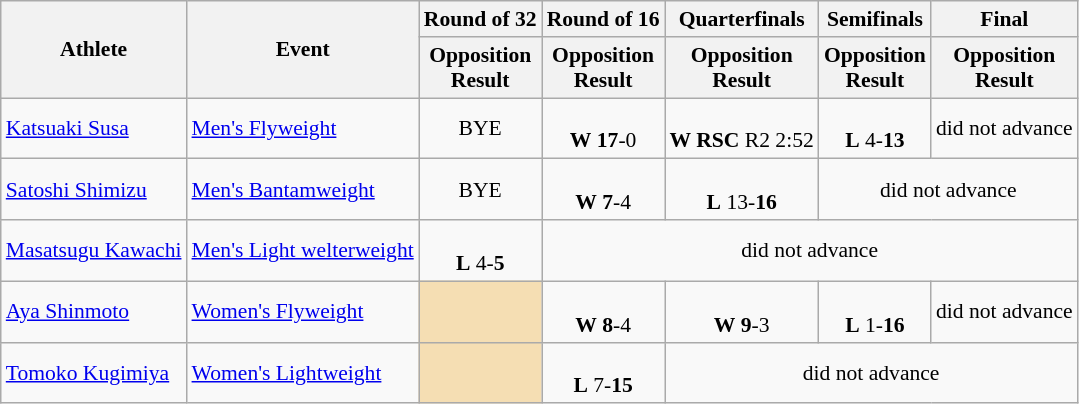<table class=wikitable style="font-size:90%">
<tr>
<th rowspan=2>Athlete</th>
<th rowspan=2>Event</th>
<th>Round of 32</th>
<th>Round of 16</th>
<th>Quarterfinals</th>
<th>Semifinals</th>
<th>Final</th>
</tr>
<tr>
<th>Opposition<br>Result</th>
<th>Opposition<br>Result</th>
<th>Opposition<br>Result</th>
<th>Opposition<br>Result</th>
<th>Opposition<br>Result</th>
</tr>
<tr>
<td><a href='#'>Katsuaki Susa</a></td>
<td><a href='#'>Men's Flyweight</a></td>
<td align=center>BYE</td>
<td align=center><br><strong>W</strong> <strong>17</strong>-0</td>
<td align=center><br><strong>W RSC</strong> R2 2:52</td>
<td align=center><br><strong>L</strong> 4-<strong>13</strong><br></td>
<td style="text-align:center;" colspan="7">did not advance</td>
</tr>
<tr>
<td><a href='#'>Satoshi Shimizu</a></td>
<td><a href='#'>Men's Bantamweight</a></td>
<td align=center>BYE</td>
<td align=center><br><strong>W</strong> <strong>7</strong>-4</td>
<td align=center><br><strong>L</strong> 13-<strong>16</strong></td>
<td style="text-align:center;" colspan="7">did not advance</td>
</tr>
<tr>
<td><a href='#'>Masatsugu Kawachi</a></td>
<td><a href='#'>Men's Light welterweight</a></td>
<td align=center><br><strong>L</strong> 4-<strong>5</strong></td>
<td style="text-align:center;" colspan="7">did not advance</td>
</tr>
<tr>
<td><a href='#'>Aya Shinmoto</a></td>
<td><a href='#'>Women's Flyweight</a></td>
<td style="background:wheat;"></td>
<td align=center><br><strong>W</strong> <strong>8</strong>-4</td>
<td align=center><br><strong>W</strong> <strong>9</strong>-3</td>
<td align=center><br><strong>L</strong> 1-<strong>16</strong><br></td>
<td style="text-align:center;" colspan="7">did not advance</td>
</tr>
<tr>
<td><a href='#'>Tomoko Kugimiya</a></td>
<td><a href='#'>Women's Lightweight</a></td>
<td style="background:wheat;"></td>
<td align=center><br><strong>L</strong> 7-<strong>15</strong></td>
<td style="text-align:center;" colspan="7">did not advance</td>
</tr>
</table>
